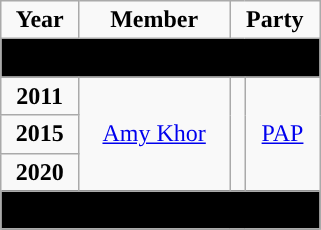<table class="wikitable" align="center" style="text-align:center">
<tr>
<td><strong>Year</strong></td>
<td><strong>Member</strong></td>
<td colspan="2"><strong>Party</strong></td>
</tr>
<tr>
<td colspan=4 bgcolor=black><span><strong>Formation</strong></span></td>
</tr>
<tr>
<td><strong>2011</strong></td>
<td rowspan="3"><a href='#'>Amy Khor</a></td>
<td rowspan="3"></td>
<td rowspan="3"><a href='#'>PAP</a></td>
</tr>
<tr>
<td><strong>2015</strong></td>
</tr>
<tr>
<td><strong>2020</strong></td>
</tr>
<tr>
<td colspan=4 bgcolor=black><span><strong>Constituency abolished (2025)</strong></span></td>
</tr>
<tr>
</tr>
</table>
